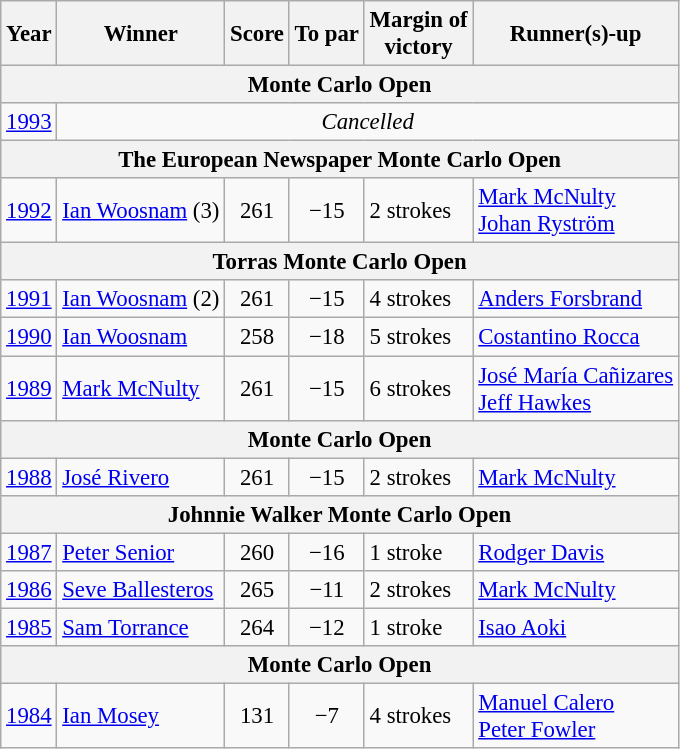<table class="wikitable" style="font-size:95%">
<tr>
<th>Year</th>
<th>Winner</th>
<th>Score</th>
<th>To par</th>
<th>Margin of<br>victory</th>
<th>Runner(s)-up</th>
</tr>
<tr>
<th colspan=7>Monte Carlo Open</th>
</tr>
<tr>
<td><a href='#'>1993</a></td>
<td colspan=6 align=center><em>Cancelled</em></td>
</tr>
<tr>
<th colspan=7>The European Newspaper Monte Carlo Open</th>
</tr>
<tr>
<td><a href='#'>1992</a></td>
<td> <a href='#'>Ian Woosnam</a> (3)</td>
<td align=center>261</td>
<td align=center>−15</td>
<td>2 strokes</td>
<td> <a href='#'>Mark McNulty</a><br> <a href='#'>Johan Ryström</a></td>
</tr>
<tr>
<th colspan=7>Torras Monte Carlo Open</th>
</tr>
<tr>
<td><a href='#'>1991</a></td>
<td> <a href='#'>Ian Woosnam</a> (2)</td>
<td align=center>261</td>
<td align=center>−15</td>
<td>4 strokes</td>
<td> <a href='#'>Anders Forsbrand</a></td>
</tr>
<tr>
<td><a href='#'>1990</a></td>
<td> <a href='#'>Ian Woosnam</a></td>
<td align=center>258</td>
<td align=center>−18</td>
<td>5 strokes</td>
<td> <a href='#'>Costantino Rocca</a></td>
</tr>
<tr>
<td><a href='#'>1989</a></td>
<td> <a href='#'>Mark McNulty</a></td>
<td align=center>261</td>
<td align=center>−15</td>
<td>6 strokes</td>
<td> <a href='#'>José María Cañizares</a><br> <a href='#'>Jeff Hawkes</a></td>
</tr>
<tr>
<th colspan=7>Monte Carlo Open</th>
</tr>
<tr>
<td><a href='#'>1988</a></td>
<td> <a href='#'>José Rivero</a></td>
<td align=center>261</td>
<td align=center>−15</td>
<td>2 strokes</td>
<td> <a href='#'>Mark McNulty</a></td>
</tr>
<tr>
<th colspan=7>Johnnie Walker Monte Carlo Open</th>
</tr>
<tr>
<td><a href='#'>1987</a></td>
<td> <a href='#'>Peter Senior</a></td>
<td align=center>260</td>
<td align=center>−16</td>
<td>1 stroke</td>
<td> <a href='#'>Rodger Davis</a></td>
</tr>
<tr>
<td><a href='#'>1986</a></td>
<td> <a href='#'>Seve Ballesteros</a></td>
<td align=center>265</td>
<td align=center>−11</td>
<td>2 strokes</td>
<td> <a href='#'>Mark McNulty</a></td>
</tr>
<tr>
<td><a href='#'>1985</a></td>
<td> <a href='#'>Sam Torrance</a></td>
<td align=center>264</td>
<td align=center>−12</td>
<td>1 stroke</td>
<td> <a href='#'>Isao Aoki</a></td>
</tr>
<tr>
<th colspan=7>Monte Carlo Open</th>
</tr>
<tr>
<td><a href='#'>1984</a></td>
<td> <a href='#'>Ian Mosey</a></td>
<td align=center>131</td>
<td align=center>−7</td>
<td>4 strokes</td>
<td> <a href='#'>Manuel Calero</a><br> <a href='#'>Peter Fowler</a></td>
</tr>
</table>
